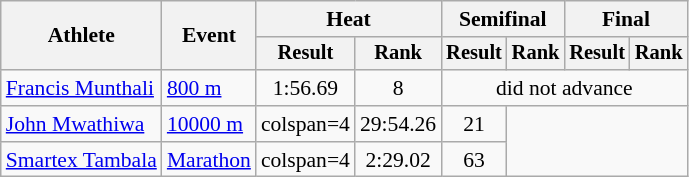<table class=wikitable style="font-size:90%">
<tr>
<th rowspan="2">Athlete</th>
<th rowspan="2">Event</th>
<th colspan="2">Heat</th>
<th colspan="2">Semifinal</th>
<th colspan="2">Final</th>
</tr>
<tr style="font-size:95%">
<th>Result</th>
<th>Rank</th>
<th>Result</th>
<th>Rank</th>
<th>Result</th>
<th>Rank</th>
</tr>
<tr align=center>
<td align=left><a href='#'>Francis Munthali</a></td>
<td align=left><a href='#'>800 m</a></td>
<td>1:56.69</td>
<td>8</td>
<td colspan=4>did not advance</td>
</tr>
<tr align=center>
<td align=left><a href='#'>John Mwathiwa</a></td>
<td align=left><a href='#'>10000 m</a></td>
<td>colspan=4 </td>
<td>29:54.26</td>
<td>21</td>
</tr>
<tr align=center>
<td align=left><a href='#'>Smartex Tambala</a></td>
<td align=left><a href='#'>Marathon</a></td>
<td>colspan=4 </td>
<td>2:29.02</td>
<td>63</td>
</tr>
</table>
